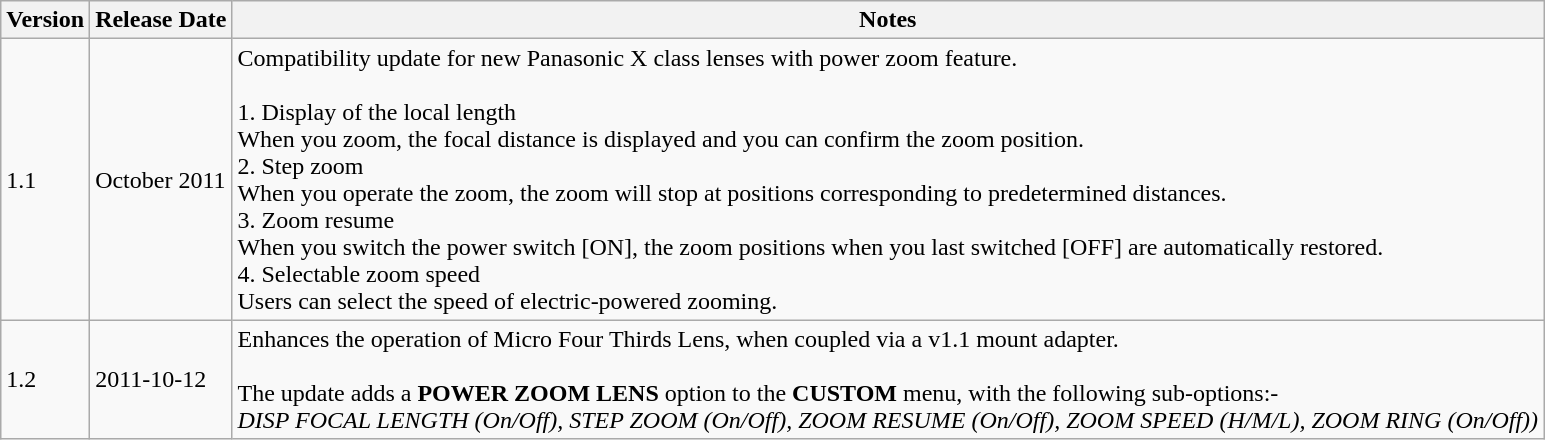<table class="wikitable plainlinks">
<tr>
<th>Version</th>
<th>Release Date</th>
<th>Notes</th>
</tr>
<tr>
<td>1.1</td>
<td>October 2011</td>
<td>Compatibility update for new Panasonic X class lenses with power zoom feature.<br><br>1. Display of the local length<br>
When you zoom, the focal distance is displayed and you can confirm the zoom position.<br>
2. Step zoom<br>
When you operate the zoom, the zoom will stop at positions corresponding to predetermined distances.<br>
3. Zoom resume<br>
When you switch the power switch [ON], the zoom positions when you last switched [OFF] are automatically restored.<br>
4. Selectable zoom speed<br>
Users can select the speed of electric-powered zooming.</td>
</tr>
<tr>
<td>1.2</td>
<td>2011-10-12</td>
<td>Enhances the operation of Micro Four Thirds Lens, when coupled via a v1.1 mount adapter.<br><br>The update adds a <strong>POWER ZOOM LENS</strong> option to the <strong>CUSTOM</strong> menu, with the following sub-options:-<br>
<em>DISP FOCAL LENGTH (On/Off), STEP ZOOM (On/Off), ZOOM RESUME (On/Off), ZOOM SPEED (H/M/L), ZOOM RING (On/Off))</em></td>
</tr>
</table>
